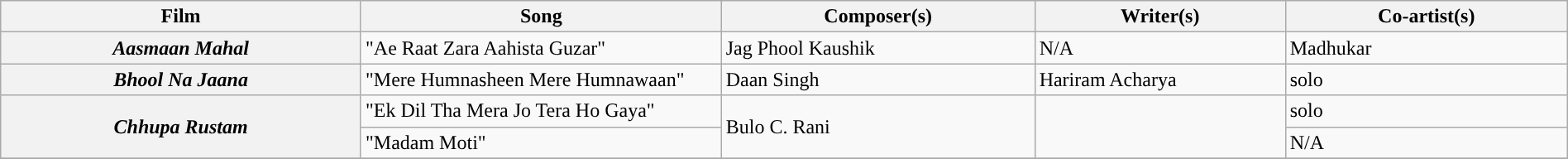<table class="wikitable plainrowheaders" width="100%" textcolor:#000;">
<tr style="background:#b0e0e66;">
<th scope="col" width=23%><strong>Film</strong></th>
<th scope="col" width=23%><strong>Song</strong></th>
<th scope="col" width=20%><strong>Composer(s)</strong></th>
<th scope="col" width=16%><strong>Writer(s)</strong></th>
<th scope="col" width=18%><strong>Co-artist(s)</strong></th>
</tr>
<tr>
<th><em>Aasmaan Mahal</em></th>
<td>"Ae Raat Zara Aahista Guzar"</td>
<td>Jag Phool Kaushik</td>
<td>N/A</td>
<td>Madhukar</td>
</tr>
<tr>
<th><em>Bhool Na Jaana</em></th>
<td>"Mere Humnasheen Mere Humnawaan"</td>
<td>Daan Singh</td>
<td>Hariram Acharya</td>
<td>solo</td>
</tr>
<tr>
<th rowspan=2><em>Chhupa Rustam</em></th>
<td>"Ek Dil Tha Mera Jo Tera Ho Gaya"</td>
<td rowspan=2>Bulo C. Rani</td>
<td rowspan=2></td>
<td>solo</td>
</tr>
<tr>
<td>"Madam Moti"</td>
<td>N/A</td>
</tr>
<tr>
</tr>
</table>
